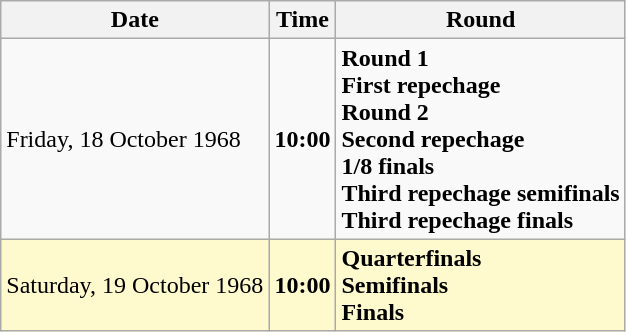<table class="wikitable">
<tr>
<th>Date</th>
<th>Time</th>
<th>Round</th>
</tr>
<tr>
<td>Friday, 18 October 1968</td>
<td><strong>10:00</strong></td>
<td><strong>Round 1</strong><br><strong>First repechage</strong><br><strong>Round 2</strong><br><strong>Second repechage</strong><br><strong>1/8 finals</strong><br><strong>Third repechage semifinals</strong><br><strong>Third repechage finals</strong></td>
</tr>
<tr style=background:lemonchiffon>
<td>Saturday, 19 October 1968</td>
<td><strong>10:00</strong></td>
<td><strong>Quarterfinals</strong><br><strong>Semifinals</strong><br><strong>Finals</strong></td>
</tr>
</table>
